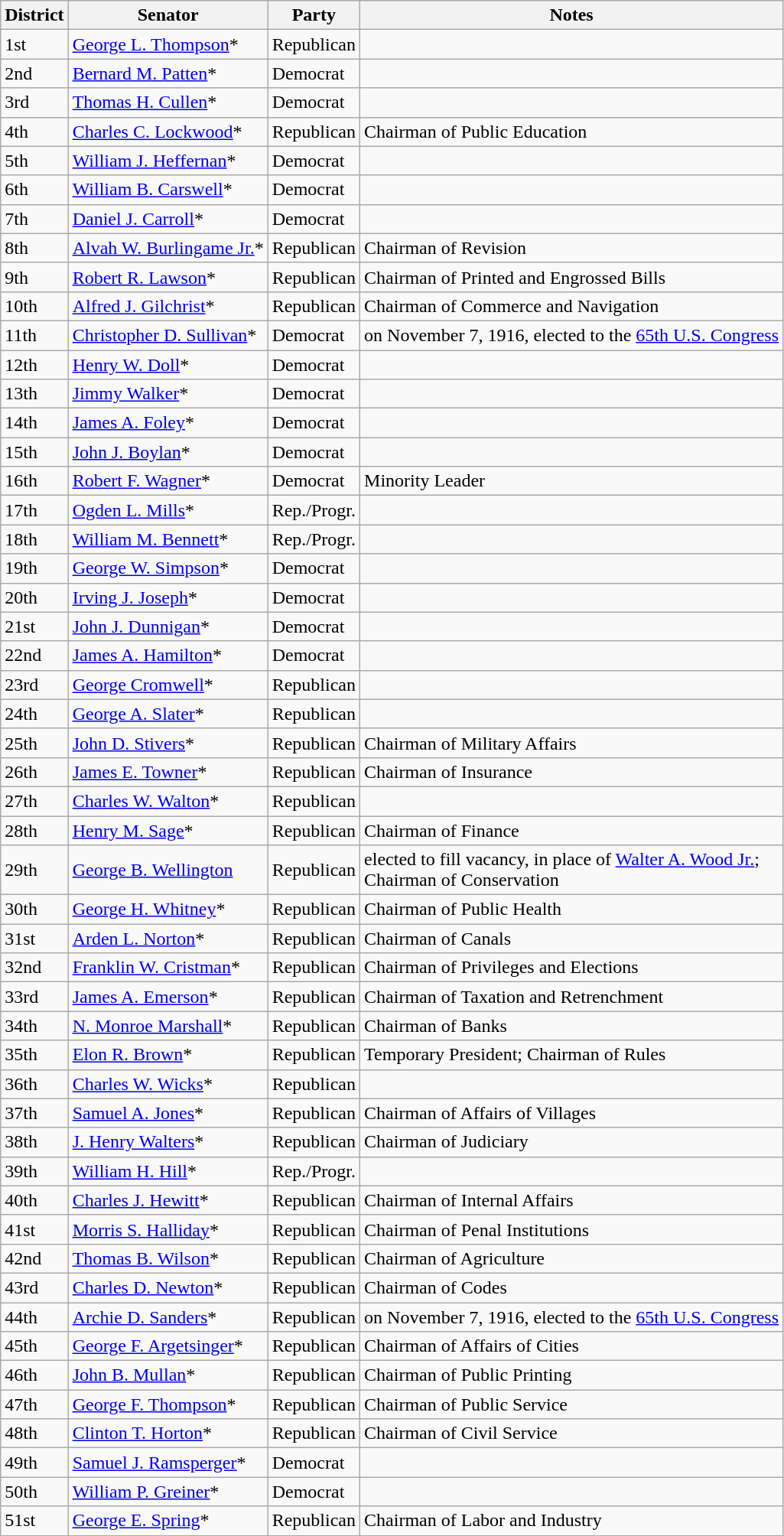<table class=wikitable>
<tr>
<th>District</th>
<th>Senator</th>
<th>Party</th>
<th>Notes</th>
</tr>
<tr>
<td>1st</td>
<td><a href='#'>George L. Thompson</a>*</td>
<td>Republican</td>
<td></td>
</tr>
<tr>
<td>2nd</td>
<td><a href='#'>Bernard M. Patten</a>*</td>
<td>Democrat</td>
<td></td>
</tr>
<tr>
<td>3rd</td>
<td><a href='#'>Thomas H. Cullen</a>*</td>
<td>Democrat</td>
<td></td>
</tr>
<tr>
<td>4th</td>
<td><a href='#'>Charles C. Lockwood</a>*</td>
<td>Republican</td>
<td>Chairman of Public Education</td>
</tr>
<tr>
<td>5th</td>
<td><a href='#'>William J. Heffernan</a>*</td>
<td>Democrat</td>
<td></td>
</tr>
<tr>
<td>6th</td>
<td><a href='#'>William B. Carswell</a>*</td>
<td>Democrat</td>
<td></td>
</tr>
<tr>
<td>7th</td>
<td><a href='#'>Daniel J. Carroll</a>*</td>
<td>Democrat</td>
<td></td>
</tr>
<tr>
<td>8th</td>
<td><a href='#'>Alvah W. Burlingame Jr.</a>*</td>
<td>Republican</td>
<td>Chairman of Revision</td>
</tr>
<tr>
<td>9th</td>
<td><a href='#'>Robert R. Lawson</a>*</td>
<td>Republican</td>
<td>Chairman of Printed and Engrossed Bills</td>
</tr>
<tr>
<td>10th</td>
<td><a href='#'>Alfred J. Gilchrist</a>*</td>
<td>Republican</td>
<td>Chairman of Commerce and Navigation</td>
</tr>
<tr>
<td>11th</td>
<td><a href='#'>Christopher D. Sullivan</a>*</td>
<td>Democrat</td>
<td>on November 7, 1916, elected to the <a href='#'>65th U.S. Congress</a></td>
</tr>
<tr>
<td>12th</td>
<td><a href='#'>Henry W. Doll</a>*</td>
<td>Democrat</td>
<td></td>
</tr>
<tr>
<td>13th</td>
<td><a href='#'>Jimmy Walker</a>*</td>
<td>Democrat</td>
<td></td>
</tr>
<tr>
<td>14th</td>
<td><a href='#'>James A. Foley</a>*</td>
<td>Democrat</td>
<td></td>
</tr>
<tr>
<td>15th</td>
<td><a href='#'>John J. Boylan</a>*</td>
<td>Democrat</td>
<td></td>
</tr>
<tr>
<td>16th</td>
<td><a href='#'>Robert F. Wagner</a>*</td>
<td>Democrat</td>
<td>Minority Leader</td>
</tr>
<tr>
<td>17th</td>
<td><a href='#'>Ogden L. Mills</a>*</td>
<td>Rep./Progr.</td>
<td></td>
</tr>
<tr>
<td>18th</td>
<td><a href='#'>William M. Bennett</a>*</td>
<td>Rep./Progr.</td>
<td></td>
</tr>
<tr>
<td>19th</td>
<td><a href='#'>George W. Simpson</a>*</td>
<td>Democrat</td>
<td></td>
</tr>
<tr>
<td>20th</td>
<td><a href='#'>Irving J. Joseph</a>*</td>
<td>Democrat</td>
<td></td>
</tr>
<tr>
<td>21st</td>
<td><a href='#'>John J. Dunnigan</a>*</td>
<td>Democrat</td>
<td></td>
</tr>
<tr>
<td>22nd</td>
<td><a href='#'>James A. Hamilton</a>*</td>
<td>Democrat</td>
<td></td>
</tr>
<tr>
<td>23rd</td>
<td><a href='#'>George Cromwell</a>*</td>
<td>Republican</td>
<td></td>
</tr>
<tr>
<td>24th</td>
<td><a href='#'>George A. Slater</a>*</td>
<td>Republican</td>
<td></td>
</tr>
<tr>
<td>25th</td>
<td><a href='#'>John D. Stivers</a>*</td>
<td>Republican</td>
<td>Chairman of Military Affairs</td>
</tr>
<tr>
<td>26th</td>
<td><a href='#'>James E. Towner</a>*</td>
<td>Republican</td>
<td>Chairman of Insurance</td>
</tr>
<tr>
<td>27th</td>
<td><a href='#'>Charles W. Walton</a>*</td>
<td>Republican</td>
<td></td>
</tr>
<tr>
<td>28th</td>
<td><a href='#'>Henry M. Sage</a>*</td>
<td>Republican</td>
<td>Chairman of Finance</td>
</tr>
<tr>
<td>29th</td>
<td><a href='#'>George B. Wellington</a></td>
<td>Republican</td>
<td>elected to fill vacancy, in place of <a href='#'>Walter A. Wood Jr.</a>; <br>Chairman of Conservation</td>
</tr>
<tr>
<td>30th</td>
<td><a href='#'>George H. Whitney</a>*</td>
<td>Republican</td>
<td>Chairman of Public Health</td>
</tr>
<tr>
<td>31st</td>
<td><a href='#'>Arden L. Norton</a>*</td>
<td>Republican</td>
<td>Chairman of Canals</td>
</tr>
<tr>
<td>32nd</td>
<td><a href='#'>Franklin W. Cristman</a>*</td>
<td>Republican</td>
<td>Chairman of Privileges and Elections</td>
</tr>
<tr>
<td>33rd</td>
<td><a href='#'>James A. Emerson</a>*</td>
<td>Republican</td>
<td>Chairman of Taxation and Retrenchment</td>
</tr>
<tr>
<td>34th</td>
<td><a href='#'>N. Monroe Marshall</a>*</td>
<td>Republican</td>
<td>Chairman of Banks</td>
</tr>
<tr>
<td>35th</td>
<td><a href='#'>Elon R. Brown</a>*</td>
<td>Republican</td>
<td>Temporary President; Chairman of Rules</td>
</tr>
<tr>
<td>36th</td>
<td><a href='#'>Charles W. Wicks</a>*</td>
<td>Republican</td>
<td></td>
</tr>
<tr>
<td>37th</td>
<td><a href='#'>Samuel A. Jones</a>*</td>
<td>Republican</td>
<td>Chairman of Affairs of Villages</td>
</tr>
<tr>
<td>38th</td>
<td><a href='#'>J. Henry Walters</a>*</td>
<td>Republican</td>
<td>Chairman of Judiciary</td>
</tr>
<tr>
<td>39th</td>
<td><a href='#'>William H. Hill</a>*</td>
<td>Rep./Progr.</td>
<td></td>
</tr>
<tr>
<td>40th</td>
<td><a href='#'>Charles J. Hewitt</a>*</td>
<td>Republican</td>
<td>Chairman of Internal Affairs</td>
</tr>
<tr>
<td>41st</td>
<td><a href='#'>Morris S. Halliday</a>*</td>
<td>Republican</td>
<td>Chairman of Penal Institutions</td>
</tr>
<tr>
<td>42nd</td>
<td><a href='#'>Thomas B. Wilson</a>*</td>
<td>Republican</td>
<td>Chairman of Agriculture</td>
</tr>
<tr>
<td>43rd</td>
<td><a href='#'>Charles D. Newton</a>*</td>
<td>Republican</td>
<td>Chairman of Codes</td>
</tr>
<tr>
<td>44th</td>
<td><a href='#'>Archie D. Sanders</a>*</td>
<td>Republican</td>
<td>on November 7, 1916, elected to the <a href='#'>65th U.S. Congress</a></td>
</tr>
<tr>
<td>45th</td>
<td><a href='#'>George F. Argetsinger</a>*</td>
<td>Republican</td>
<td>Chairman of Affairs of Cities</td>
</tr>
<tr>
<td>46th</td>
<td><a href='#'>John B. Mullan</a>*</td>
<td>Republican</td>
<td>Chairman of Public Printing</td>
</tr>
<tr>
<td>47th</td>
<td><a href='#'>George F. Thompson</a>*</td>
<td>Republican</td>
<td>Chairman of Public Service</td>
</tr>
<tr>
<td>48th</td>
<td><a href='#'>Clinton T. Horton</a>*</td>
<td>Republican</td>
<td>Chairman of Civil Service</td>
</tr>
<tr>
<td>49th</td>
<td><a href='#'>Samuel J. Ramsperger</a>*</td>
<td>Democrat</td>
<td></td>
</tr>
<tr>
<td>50th</td>
<td><a href='#'>William P. Greiner</a>*</td>
<td>Democrat</td>
<td></td>
</tr>
<tr>
<td>51st</td>
<td><a href='#'>George E. Spring</a>*</td>
<td>Republican</td>
<td>Chairman of Labor and Industry</td>
</tr>
<tr>
</tr>
</table>
